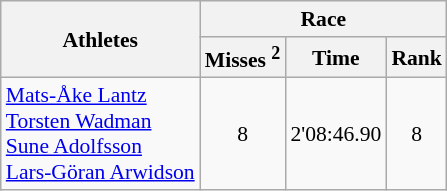<table class="wikitable" border="1" style="font-size:90%">
<tr>
<th rowspan=2>Athletes</th>
<th colspan=3>Race</th>
</tr>
<tr>
<th>Misses <sup>2</sup></th>
<th>Time</th>
<th>Rank</th>
</tr>
<tr>
<td><a href='#'>Mats-Åke Lantz</a><br><a href='#'>Torsten Wadman</a><br><a href='#'>Sune Adolfsson</a><br><a href='#'>Lars-Göran Arwidson</a></td>
<td align=center>8</td>
<td align=center>2'08:46.90</td>
<td align=center>8</td>
</tr>
</table>
